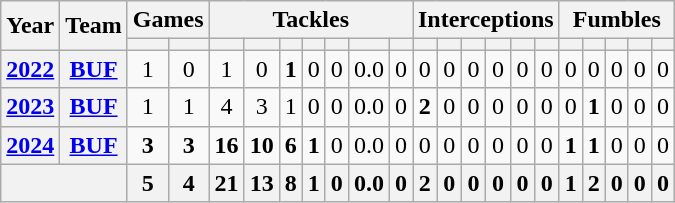<table class="wikitable" style="text-align: center;">
<tr>
<th rowspan="2">Year</th>
<th rowspan="2">Team</th>
<th colspan="2">Games</th>
<th colspan="7">Tackles</th>
<th colspan="6">Interceptions</th>
<th colspan="5">Fumbles</th>
</tr>
<tr>
<th></th>
<th></th>
<th></th>
<th></th>
<th></th>
<th></th>
<th></th>
<th></th>
<th></th>
<th></th>
<th></th>
<th></th>
<th></th>
<th></th>
<th></th>
<th></th>
<th></th>
<th></th>
<th></th>
<th></th>
</tr>
<tr>
<th><a href='#'>2022</a></th>
<th><a href='#'>BUF</a></th>
<td>1</td>
<td>0</td>
<td>1</td>
<td>0</td>
<td><strong>1</strong></td>
<td>0</td>
<td>0</td>
<td>0.0</td>
<td>0</td>
<td>0</td>
<td>0</td>
<td>0</td>
<td>0</td>
<td>0</td>
<td>0</td>
<td>0</td>
<td>0</td>
<td>0</td>
<td>0</td>
<td>0</td>
</tr>
<tr>
<th><a href='#'>2023</a></th>
<th><a href='#'>BUF</a></th>
<td>1</td>
<td>1</td>
<td>4</td>
<td>3</td>
<td>1</td>
<td>0</td>
<td>0</td>
<td>0.0</td>
<td>0</td>
<td><strong>2</strong></td>
<td>0</td>
<td>0</td>
<td>0</td>
<td>0</td>
<td>0</td>
<td>0</td>
<td><strong>1</strong></td>
<td>0</td>
<td>0</td>
<td>0</td>
</tr>
<tr>
<th><a href='#'>2024</a></th>
<th><a href='#'>BUF</a></th>
<td><strong>3</strong></td>
<td><strong>3</strong></td>
<td><strong>16</strong></td>
<td><strong>10</strong></td>
<td><strong>6</strong></td>
<td><strong>1</strong></td>
<td>0</td>
<td>0.0</td>
<td>0</td>
<td>0</td>
<td>0</td>
<td>0</td>
<td>0</td>
<td>0</td>
<td>0</td>
<td><strong>1</strong></td>
<td><strong>1</strong></td>
<td>0</td>
<td>0</td>
<td>0</td>
</tr>
<tr>
<th colspan="2"></th>
<th>5</th>
<th>4</th>
<th>21</th>
<th>13</th>
<th>8</th>
<th>1</th>
<th>0</th>
<th>0.0</th>
<th>0</th>
<th>2</th>
<th>0</th>
<th>0</th>
<th>0</th>
<th>0</th>
<th>0</th>
<th>1</th>
<th>2</th>
<th>0</th>
<th>0</th>
<th>0</th>
</tr>
</table>
